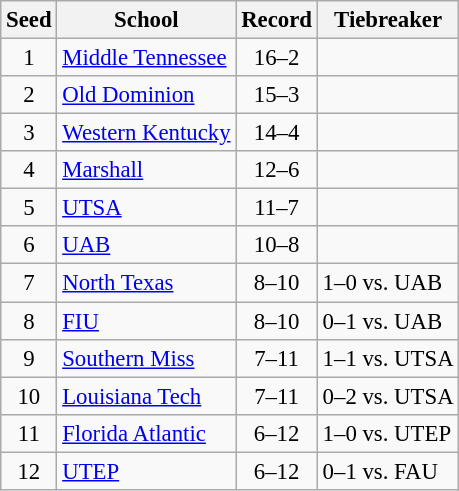<table class="wikitable" style="white-space:nowrap; font-size:95%; text-align:center">
<tr>
<th>Seed</th>
<th>School</th>
<th>Record</th>
<th>Tiebreaker</th>
</tr>
<tr>
<td>1</td>
<td align=left><a href='#'>Middle Tennessee</a></td>
<td>16–2</td>
<td></td>
</tr>
<tr>
<td>2</td>
<td align=left><a href='#'>Old Dominion</a></td>
<td>15–3</td>
<td></td>
</tr>
<tr>
<td>3</td>
<td align=left><a href='#'>Western Kentucky</a></td>
<td>14–4</td>
<td></td>
</tr>
<tr>
<td>4</td>
<td align=left><a href='#'>Marshall</a></td>
<td>12–6</td>
<td></td>
</tr>
<tr>
<td>5</td>
<td align=left><a href='#'>UTSA</a></td>
<td>11–7</td>
<td></td>
</tr>
<tr>
<td>6</td>
<td align=left><a href='#'>UAB</a></td>
<td>10–8</td>
<td></td>
</tr>
<tr>
<td>7</td>
<td align=left><a href='#'>North Texas</a></td>
<td>8–10</td>
<td align=left>1–0 vs. UAB</td>
</tr>
<tr>
<td>8</td>
<td align=left><a href='#'>FIU</a></td>
<td>8–10</td>
<td align=left>0–1 vs. UAB</td>
</tr>
<tr>
<td>9</td>
<td align=left><a href='#'>Southern Miss</a></td>
<td>7–11</td>
<td align=left>1–1 vs. UTSA</td>
</tr>
<tr>
<td>10</td>
<td align=left><a href='#'>Louisiana Tech</a></td>
<td>7–11</td>
<td align=left>0–2 vs. UTSA</td>
</tr>
<tr>
<td>11</td>
<td align=left><a href='#'>Florida Atlantic</a></td>
<td>6–12</td>
<td align=left>1–0 vs. UTEP</td>
</tr>
<tr>
<td>12</td>
<td align=left><a href='#'>UTEP</a></td>
<td>6–12</td>
<td align=left>0–1 vs. FAU</td>
</tr>
</table>
